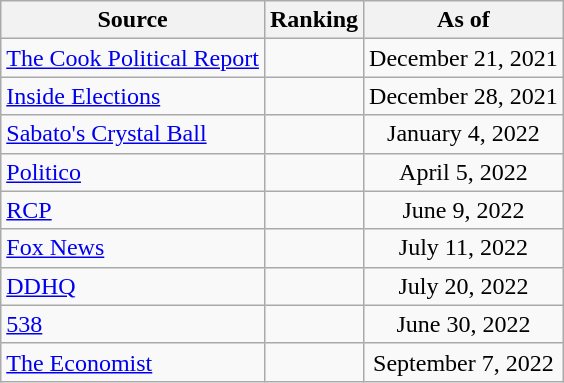<table class="wikitable" style="text-align:center">
<tr>
<th>Source</th>
<th>Ranking</th>
<th>As of</th>
</tr>
<tr>
<td align=left><a href='#'>The Cook Political Report</a></td>
<td></td>
<td>December 21, 2021</td>
</tr>
<tr>
<td align=left><a href='#'>Inside Elections</a></td>
<td></td>
<td>December 28, 2021</td>
</tr>
<tr>
<td align=left><a href='#'>Sabato's Crystal Ball</a></td>
<td></td>
<td>January 4, 2022</td>
</tr>
<tr>
<td align=left><a href='#'>Politico</a></td>
<td></td>
<td>April 5, 2022</td>
</tr>
<tr>
<td align="left"><a href='#'>RCP</a></td>
<td></td>
<td>June 9, 2022</td>
</tr>
<tr>
<td align=left><a href='#'>Fox News</a></td>
<td></td>
<td>July 11, 2022</td>
</tr>
<tr>
<td align="left"><a href='#'>DDHQ</a></td>
<td></td>
<td>July 20, 2022</td>
</tr>
<tr>
<td align="left"><a href='#'>538</a></td>
<td></td>
<td>June 30, 2022</td>
</tr>
<tr>
<td align="left"><a href='#'>The Economist</a></td>
<td></td>
<td>September 7, 2022</td>
</tr>
</table>
